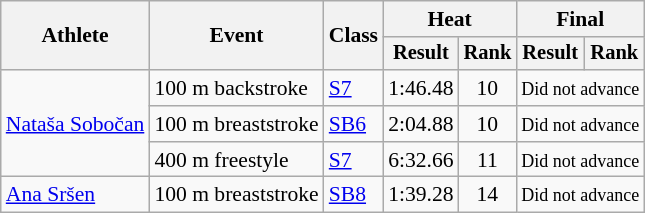<table class="wikitable" style="font-size:90%">
<tr>
<th rowspan="2">Athlete</th>
<th rowspan="2">Event</th>
<th rowspan="2">Class</th>
<th colspan="2">Heat</th>
<th colspan="2">Final</th>
</tr>
<tr style="font-size:95%">
<th>Result</th>
<th>Rank</th>
<th>Result</th>
<th>Rank</th>
</tr>
<tr>
<td rowspan="3"><a href='#'>Nataša Sobočan</a></td>
<td>100 m backstroke</td>
<td><a href='#'>S7</a></td>
<td align=center>1:46.48</td>
<td align=center>10</td>
<td colspan=2 align=center><small>Did not advance</small></td>
</tr>
<tr>
<td>100 m breaststroke</td>
<td><a href='#'>SB6</a></td>
<td align=center>2:04.88</td>
<td align=center>10</td>
<td colspan=2 align=center><small>Did not advance</small></td>
</tr>
<tr>
<td>400 m freestyle</td>
<td><a href='#'>S7</a></td>
<td align=center>6:32.66</td>
<td align=center>11</td>
<td colspan=2 align=center><small>Did not advance</small></td>
</tr>
<tr>
<td><a href='#'>Ana Sršen</a></td>
<td>100 m breaststroke</td>
<td><a href='#'>SB8</a></td>
<td align=center>1:39.28</td>
<td align=center>14</td>
<td colspan=2 align=center><small>Did not advance</small></td>
</tr>
</table>
